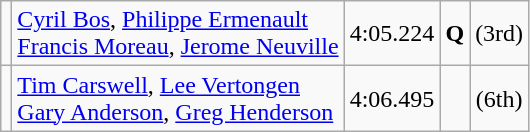<table class="wikitable" style="text-align:center;">
<tr>
<td align=left></td>
<td align=left><a href='#'>Cyril Bos</a>, <a href='#'>Philippe Ermenault</a><br><a href='#'>Francis Moreau</a>, <a href='#'>Jerome Neuville</a></td>
<td>4:05.224</td>
<td><strong>Q</strong></td>
<td>(3rd)</td>
</tr>
<tr>
<td align=left></td>
<td align=left><a href='#'>Tim Carswell</a>, <a href='#'>Lee Vertongen</a><br><a href='#'>Gary Anderson</a>, <a href='#'>Greg Henderson</a></td>
<td>4:06.495</td>
<td></td>
<td>(6th)</td>
</tr>
</table>
